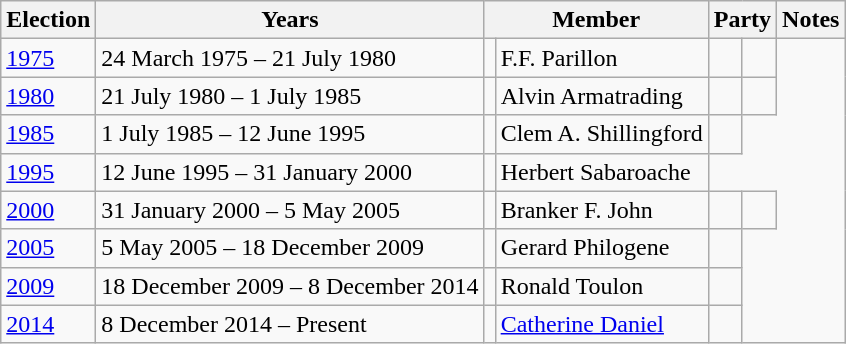<table class="wikitable sortable">
<tr>
<th>Election</th>
<th>Years</th>
<th colspan="2">Member</th>
<th colspan="2">Party</th>
<th>Notes</th>
</tr>
<tr>
<td><a href='#'>1975</a></td>
<td>24 March 1975 – 21 July 1980</td>
<td></td>
<td>F.F. Parillon</td>
<td></td>
<td></td>
</tr>
<tr>
<td><a href='#'>1980</a></td>
<td>21 July 1980 – 1 July 1985</td>
<td></td>
<td>Alvin Armatrading</td>
<td></td>
<td></td>
</tr>
<tr>
<td><a href='#'>1985</a></td>
<td>1 July 1985 – 12 June 1995</td>
<td></td>
<td>Clem A. Shillingford</td>
<td></td>
</tr>
<tr>
<td><a href='#'>1995</a></td>
<td>12 June 1995 – 31 January 2000</td>
<td></td>
<td>Herbert Sabaroache</td>
</tr>
<tr>
<td><a href='#'>2000</a></td>
<td>31 January 2000 – 5 May 2005</td>
<td></td>
<td>Branker F. John</td>
<td></td>
<td></td>
</tr>
<tr>
<td><a href='#'>2005</a></td>
<td>5 May 2005 – 18 December 2009</td>
<td></td>
<td>Gerard Philogene</td>
<td></td>
</tr>
<tr>
<td><a href='#'>2009</a></td>
<td>18 December 2009 – 8 December 2014</td>
<td></td>
<td>Ronald Toulon</td>
<td></td>
</tr>
<tr>
<td><a href='#'>2014</a></td>
<td>8 December 2014 – Present</td>
<td></td>
<td><a href='#'>Catherine Daniel</a></td>
<td></td>
</tr>
</table>
